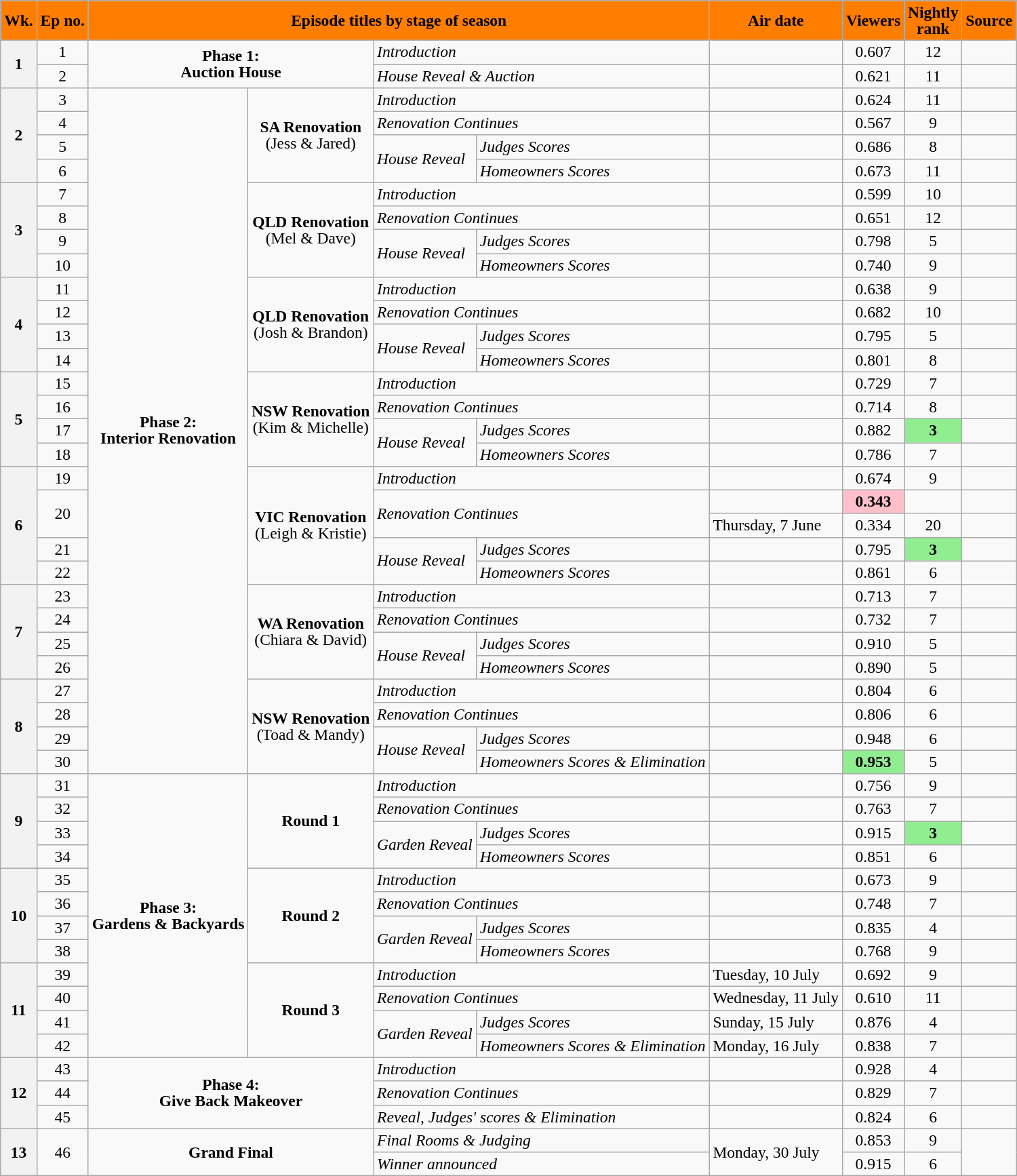<table class="wikitable" style="text-align:center; font-size:98%; line-height:16px;">
<tr>
<th scope="col" style="background:#FF7E00; color:black;">Wk.</th>
<th scope="col" style="background:#FF7E00; color:black;">Ep no.</th>
<th scope="col" style="background:#FF7E00; color:black;"  colspan="4">Episode titles by stage of season</th>
<th scope="col" style="background:#FF7E00; color:black;">Air date</th>
<th scope="col" style="background:#FF7E00; color:black;">Viewers<br><small></small></th>
<th scope="col" style="background:#FF7E00; color:black;">Nightly<br>rank</th>
<th scope="col" style="background:#FF7E00; color:black;">Source</th>
</tr>
<tr>
<th rowspan="2">1</th>
<td>1</td>
<td colspan="2" rowspan="2"><strong>Phase 1:</strong><br><strong>Auction House</strong></td>
<td colspan="2" style="text-align:left"><em>Introduction</em></td>
<td style="text-align:left"></td>
<td>0.607</td>
<td>12</td>
<td></td>
</tr>
<tr>
<td>2</td>
<td colspan="2" style="text-align:left"><em>House Reveal & Auction</em></td>
<td style="text-align:left"></td>
<td>0.621</td>
<td>11</td>
<td></td>
</tr>
<tr>
<th rowspan="4">2</th>
<td>3</td>
<td rowspan="29 "><strong>Phase 2:</strong><br><strong>Interior Renovation</strong></td>
<td rowspan="4"><strong>SA Renovation</strong><br>(Jess & Jared)</td>
<td colspan="2" style="text-align:left"><em>Introduction</em></td>
<td style="text-align:left"></td>
<td>0.624</td>
<td>11</td>
<td></td>
</tr>
<tr>
<td>4</td>
<td colspan="2" style="text-align:left"><em>Renovation Continues</em></td>
<td style="text-align:left"></td>
<td>0.567</td>
<td>9</td>
<td></td>
</tr>
<tr>
<td>5</td>
<td rowspan="2" style="text-align:left"><em>House Reveal</em></td>
<td style="text-align:left"><em>Judges Scores</em></td>
<td style="text-align:left"></td>
<td>0.686</td>
<td>8</td>
<td></td>
</tr>
<tr>
<td>6</td>
<td style="text-align:left"><em>Homeowners Scores</em></td>
<td style="text-align:left"></td>
<td>0.673</td>
<td>11</td>
<td></td>
</tr>
<tr>
<th rowspan="4">3</th>
<td>7</td>
<td rowspan="4"><strong>QLD Renovation</strong><br>(Mel & Dave)</td>
<td colspan="2" style="text-align:left"><em>Introduction</em></td>
<td style="text-align:left"></td>
<td>0.599</td>
<td>10</td>
<td></td>
</tr>
<tr>
<td>8</td>
<td colspan="2" style="text-align:left"><em>Renovation Continues</em></td>
<td style="text-align:left"></td>
<td>0.651</td>
<td>12</td>
<td></td>
</tr>
<tr>
<td>9</td>
<td rowspan="2" style="text-align:left"><em>House Reveal</em></td>
<td style="text-align:left"><em>Judges Scores</em></td>
<td style="text-align:left"></td>
<td>0.798</td>
<td>5</td>
<td></td>
</tr>
<tr>
<td>10</td>
<td style="text-align:left"><em>Homeowners Scores</em></td>
<td style="text-align:left"></td>
<td>0.740</td>
<td>9</td>
<td></td>
</tr>
<tr>
<th rowspan="4">4</th>
<td>11</td>
<td rowspan="4"><strong>QLD Renovation</strong><br>(Josh & Brandon)</td>
<td colspan="2" style="text-align:left"><em>Introduction</em></td>
<td style="text-align:left"></td>
<td>0.638</td>
<td>9</td>
<td></td>
</tr>
<tr>
<td>12</td>
<td colspan="2" style="text-align:left"><em>Renovation Continues</em></td>
<td style="text-align:left"></td>
<td>0.682</td>
<td>10</td>
<td></td>
</tr>
<tr>
<td>13</td>
<td rowspan="2" style="text-align:left"><em>House Reveal</em></td>
<td style="text-align:left"><em>Judges Scores</em></td>
<td style="text-align:left"></td>
<td>0.795</td>
<td>5</td>
<td></td>
</tr>
<tr>
<td>14</td>
<td style="text-align:left"><em>Homeowners Scores</em></td>
<td style="text-align:left"></td>
<td>0.801</td>
<td>8</td>
<td></td>
</tr>
<tr>
<th rowspan="4">5</th>
<td>15</td>
<td rowspan="4"><strong>NSW Renovation</strong><br>(Kim & Michelle)</td>
<td colspan="2" style="text-align:left"><em>Introduction</em></td>
<td style="text-align:left"></td>
<td>0.729</td>
<td>7</td>
<td></td>
</tr>
<tr>
<td>16</td>
<td colspan="2" style="text-align:left"><em>Renovation Continues</em></td>
<td style="text-align:left"></td>
<td>0.714</td>
<td>8</td>
<td></td>
</tr>
<tr>
<td>17</td>
<td rowspan="2" style="text-align:left"><em>House Reveal</em></td>
<td style="text-align:left"><em>Judges Scores</em></td>
<td style="text-align:left"></td>
<td>0.882</td>
<td style="background:lightgreen"><strong>3</strong></td>
<td></td>
</tr>
<tr>
<td>18</td>
<td style="text-align:left"><em>Homeowners Scores</em></td>
<td style="text-align:left"></td>
<td>0.786</td>
<td>7</td>
<td></td>
</tr>
<tr>
<th rowspan="5">6</th>
<td>19</td>
<td rowspan="5"><strong>VIC Renovation</strong><br>(Leigh & Kristie)</td>
<td colspan="2" style="text-align:left"><em>Introduction</em></td>
<td style="text-align:left"></td>
<td>0.674</td>
<td>9</td>
<td></td>
</tr>
<tr>
<td rowspan="2">20</td>
<td rowspan="2" colspan="2" style="text-align:left"><em>Renovation Continues</em></td>
<td style="text-align:left"></td>
<td style="background:pink"><strong>0.343</strong></td>
<td></td>
<td></td>
</tr>
<tr>
<td style="text-align:left">Thursday, 7 June</td>
<td>0.334</td>
<td>20</td>
<td></td>
</tr>
<tr>
<td>21</td>
<td rowspan="2" style="text-align:left"><em>House Reveal</em></td>
<td style="text-align:left"><em>Judges Scores</em></td>
<td style="text-align:left"></td>
<td>0.795</td>
<td style="background:lightgreen"><strong>3</strong></td>
<td></td>
</tr>
<tr>
<td>22</td>
<td style="text-align:left"><em>Homeowners Scores</em></td>
<td style="text-align:left"></td>
<td>0.861</td>
<td>6</td>
<td></td>
</tr>
<tr>
<th rowspan="4">7</th>
<td>23</td>
<td rowspan="4"><strong>WA Renovation</strong><br>(Chiara & David)</td>
<td colspan="2" style="text-align:left"><em>Introduction</em></td>
<td style="text-align:left"></td>
<td>0.713</td>
<td>7</td>
<td></td>
</tr>
<tr>
<td>24</td>
<td colspan="2" style="text-align:left"><em>Renovation Continues</em></td>
<td style="text-align:left"></td>
<td>0.732</td>
<td>7</td>
<td></td>
</tr>
<tr>
<td>25</td>
<td rowspan="2" style="text-align:left"><em>House Reveal</em></td>
<td style="text-align:left"><em>Judges Scores</em></td>
<td style="text-align:left"></td>
<td>0.910</td>
<td>5</td>
<td></td>
</tr>
<tr>
<td>26</td>
<td style="text-align:left"><em>Homeowners Scores</em></td>
<td style="text-align:left"></td>
<td>0.890</td>
<td>5</td>
<td></td>
</tr>
<tr>
<th rowspan="4">8</th>
<td>27</td>
<td rowspan="4"><strong>NSW Renovation</strong><br>(Toad & Mandy)</td>
<td colspan="2" style="text-align:left"><em>Introduction</em></td>
<td style="text-align:left"></td>
<td>0.804</td>
<td>6</td>
<td></td>
</tr>
<tr>
<td>28</td>
<td colspan="2" style="text-align:left"><em>Renovation Continues</em></td>
<td style="text-align:left"></td>
<td>0.806</td>
<td>6</td>
<td></td>
</tr>
<tr>
<td>29</td>
<td rowspan="2" style="text-align:left"><em>House Reveal</em></td>
<td style="text-align:left"><em>Judges Scores</em></td>
<td style="text-align:left"></td>
<td>0.948</td>
<td>6</td>
<td></td>
</tr>
<tr>
<td>30</td>
<td style="text-align:left"><em>Homeowners Scores & Elimination</em></td>
<td style="text-align:left"></td>
<td style="background:lightgreen"><strong>0.953</strong></td>
<td>5</td>
<td></td>
</tr>
<tr>
<th rowspan="4">9</th>
<td>31</td>
<td rowspan="12"><strong>Phase 3:</strong><br><strong>Gardens & Backyards</strong></td>
<td rowspan="4"><strong>Round 1</strong></td>
<td colspan="2" style="text-align:left"><em>Introduction</em></td>
<td style="text-align:left"></td>
<td>0.756</td>
<td>9</td>
<td></td>
</tr>
<tr>
<td>32</td>
<td colspan="2" style="text-align:left"><em>Renovation Continues</em></td>
<td style="text-align:left"></td>
<td>0.763</td>
<td>7</td>
<td></td>
</tr>
<tr>
<td>33</td>
<td rowspan="2" style="text-align:left"><em>Garden Reveal</em></td>
<td style="text-align:left"><em>Judges Scores</em></td>
<td style="text-align:left"></td>
<td>0.915</td>
<td style="background:lightgreen"><strong>3</strong></td>
<td></td>
</tr>
<tr>
<td>34</td>
<td style="text-align:left"><em>Homeowners Scores</em></td>
<td style="text-align:left"></td>
<td>0.851</td>
<td>6</td>
<td></td>
</tr>
<tr>
<th rowspan="4">10</th>
<td>35</td>
<td rowspan="4"><strong>Round 2</strong></td>
<td colspan="2" style="text-align:left"><em>Introduction</em></td>
<td style="text-align:left"></td>
<td>0.673</td>
<td>9</td>
<td></td>
</tr>
<tr>
<td>36</td>
<td colspan="2" style="text-align:left"><em>Renovation Continues</em></td>
<td style="text-align:left"></td>
<td>0.748</td>
<td>7</td>
<td></td>
</tr>
<tr>
<td>37</td>
<td rowspan="2" style="text-align:left"><em>Garden Reveal</em></td>
<td style="text-align:left"><em>Judges Scores</em></td>
<td style="text-align:left"></td>
<td>0.835</td>
<td>4</td>
<td></td>
</tr>
<tr>
<td>38</td>
<td style="text-align:left"><em>Homeowners Scores</em></td>
<td style="text-align:left"></td>
<td>0.768</td>
<td>9</td>
<td></td>
</tr>
<tr>
<th rowspan="4">11</th>
<td>39</td>
<td rowspan="4"><strong>Round 3</strong></td>
<td colspan="2" style="text-align:left"><em>Introduction</em></td>
<td style="text-align:left">Tuesday, 10 July</td>
<td>0.692</td>
<td>9</td>
<td></td>
</tr>
<tr>
<td>40</td>
<td colspan="2" style="text-align:left"><em>Renovation Continues</em></td>
<td style="text-align:left">Wednesday, 11 July</td>
<td>0.610</td>
<td>11</td>
<td></td>
</tr>
<tr>
<td>41</td>
<td rowspan="2" style="text-align:left"><em>Garden Reveal</em></td>
<td style="text-align:left"><em>Judges Scores</em></td>
<td style="text-align:left">Sunday, 15 July</td>
<td>0.876</td>
<td>4</td>
<td></td>
</tr>
<tr>
<td>42</td>
<td style="text-align:left"><em>Homeowners Scores & Elimination</em></td>
<td style="text-align:left">Monday, 16 July</td>
<td>0.838</td>
<td>7</td>
<td></td>
</tr>
<tr>
<th rowspan="3">12</th>
<td>43</td>
<td rowspan="3" colspan="2"><strong>Phase 4:<br>Give Back Makeover</strong></td>
<td colspan="2" style="text-align:left"><em>Introduction</em></td>
<td style="text-align:left"></td>
<td>0.928</td>
<td>4</td>
<td></td>
</tr>
<tr>
<td>44</td>
<td colspan="2" style="text-align:left"><em>Renovation Continues</em></td>
<td style="text-align:left"></td>
<td>0.829</td>
<td>7</td>
<td></td>
</tr>
<tr>
<td>45</td>
<td colspan="2" style="text-align:left"><em>Reveal, Judges' scores & Elimination</em></td>
<td style="text-align:left"></td>
<td>0.824</td>
<td>6</td>
<td></td>
</tr>
<tr>
<th rowspan="2">13</th>
<td rowspan="2">46</td>
<td colspan="2" rowspan="2"><strong>Grand Final</strong></td>
<td colspan="2" style="text-align:left"><em>Final Rooms & Judging</em></td>
<td style="text-align:left" rowspan="2">Monday, 30 July</td>
<td>0.853</td>
<td>9</td>
<td rowspan="2"></td>
</tr>
<tr>
<td colspan="2" style="text-align:left"><em>Winner announced</em></td>
<td>0.915</td>
<td>6</td>
</tr>
</table>
